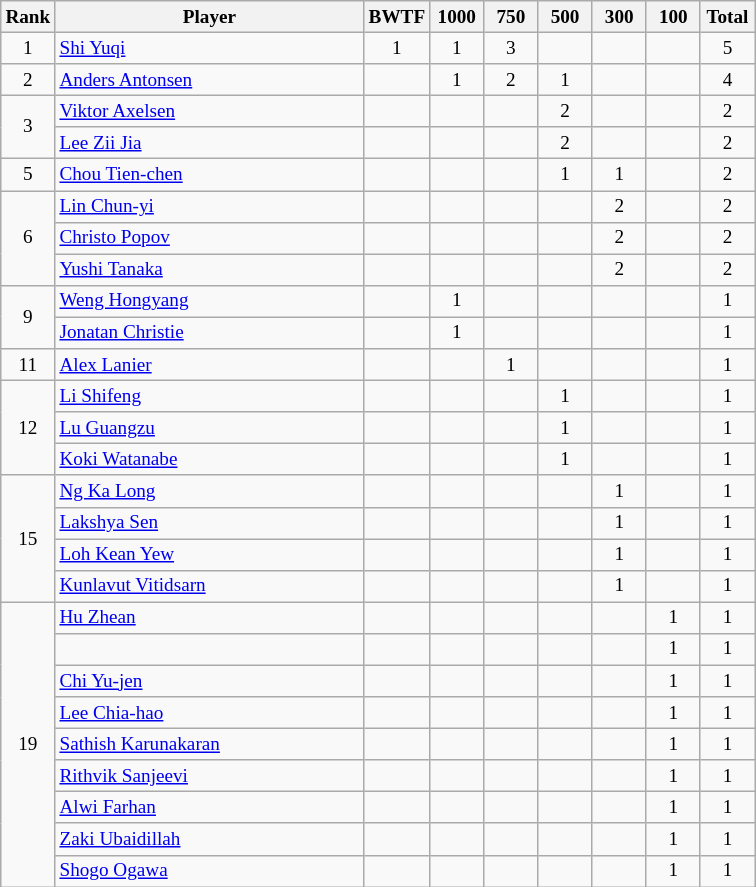<table class="wikitable" style="font-size:80%; text-align:center">
<tr>
<th width="30">Rank</th>
<th width="200">Player</th>
<th width="30">BWTF</th>
<th width="30">1000</th>
<th width="30">750</th>
<th width="30">500</th>
<th width="30">300</th>
<th width="30">100</th>
<th width="30">Total</th>
</tr>
<tr>
<td>1</td>
<td align="left"> <a href='#'>Shi Yuqi</a></td>
<td>1</td>
<td>1</td>
<td>3</td>
<td></td>
<td></td>
<td></td>
<td>5</td>
</tr>
<tr>
<td>2</td>
<td align="left"> <a href='#'>Anders Antonsen</a></td>
<td></td>
<td>1</td>
<td>2</td>
<td>1</td>
<td></td>
<td></td>
<td>4</td>
</tr>
<tr>
<td rowspan="2">3</td>
<td align="left"> <a href='#'>Viktor Axelsen</a></td>
<td></td>
<td></td>
<td></td>
<td>2</td>
<td></td>
<td></td>
<td>2</td>
</tr>
<tr>
<td align="left"> <a href='#'>Lee Zii Jia</a></td>
<td></td>
<td></td>
<td></td>
<td>2</td>
<td></td>
<td></td>
<td>2</td>
</tr>
<tr>
<td>5</td>
<td align="left"> <a href='#'>Chou Tien-chen</a></td>
<td></td>
<td></td>
<td></td>
<td>1</td>
<td>1</td>
<td></td>
<td>2</td>
</tr>
<tr>
<td rowspan="3">6</td>
<td align="left"> <a href='#'>Lin Chun-yi</a></td>
<td></td>
<td></td>
<td></td>
<td></td>
<td>2</td>
<td></td>
<td>2</td>
</tr>
<tr>
<td align="left"> <a href='#'>Christo Popov</a></td>
<td></td>
<td></td>
<td></td>
<td></td>
<td>2</td>
<td></td>
<td>2</td>
</tr>
<tr>
<td align="left"> <a href='#'>Yushi Tanaka</a></td>
<td></td>
<td></td>
<td></td>
<td></td>
<td>2</td>
<td></td>
<td>2</td>
</tr>
<tr>
<td rowspan="2">9</td>
<td align="left"> <a href='#'>Weng Hongyang</a></td>
<td></td>
<td>1</td>
<td></td>
<td></td>
<td></td>
<td></td>
<td>1</td>
</tr>
<tr>
<td align="left"> <a href='#'>Jonatan Christie</a></td>
<td></td>
<td>1</td>
<td></td>
<td></td>
<td></td>
<td></td>
<td>1</td>
</tr>
<tr>
<td>11</td>
<td align="left"> <a href='#'>Alex Lanier</a></td>
<td></td>
<td></td>
<td>1</td>
<td></td>
<td></td>
<td></td>
<td>1</td>
</tr>
<tr>
<td rowspan="3">12</td>
<td align="left"> <a href='#'>Li Shifeng</a></td>
<td></td>
<td></td>
<td></td>
<td>1</td>
<td></td>
<td></td>
<td>1</td>
</tr>
<tr>
<td align="left"> <a href='#'>Lu Guangzu</a></td>
<td></td>
<td></td>
<td></td>
<td>1</td>
<td></td>
<td></td>
<td>1</td>
</tr>
<tr>
<td align="left"> <a href='#'>Koki Watanabe</a></td>
<td></td>
<td></td>
<td></td>
<td>1</td>
<td></td>
<td></td>
<td>1</td>
</tr>
<tr>
<td rowspan="4">15</td>
<td align="left"> <a href='#'>Ng Ka Long</a></td>
<td></td>
<td></td>
<td></td>
<td></td>
<td>1</td>
<td></td>
<td>1</td>
</tr>
<tr>
<td align="left"> <a href='#'>Lakshya Sen</a></td>
<td></td>
<td></td>
<td></td>
<td></td>
<td>1</td>
<td></td>
<td>1</td>
</tr>
<tr>
<td align="left"> <a href='#'>Loh Kean Yew</a></td>
<td></td>
<td></td>
<td></td>
<td></td>
<td>1</td>
<td></td>
<td>1</td>
</tr>
<tr>
<td align="left"> <a href='#'>Kunlavut Vitidsarn</a></td>
<td></td>
<td></td>
<td></td>
<td></td>
<td>1</td>
<td></td>
<td>1</td>
</tr>
<tr>
<td rowspan=9>19</td>
<td align="left"> <a href='#'>Hu Zhean</a></td>
<td></td>
<td></td>
<td></td>
<td></td>
<td></td>
<td>1</td>
<td>1</td>
</tr>
<tr>
<td align="left"></td>
<td></td>
<td></td>
<td></td>
<td></td>
<td></td>
<td>1</td>
<td>1</td>
</tr>
<tr>
<td align="left"> <a href='#'>Chi Yu-jen</a></td>
<td></td>
<td></td>
<td></td>
<td></td>
<td></td>
<td>1</td>
<td>1</td>
</tr>
<tr>
<td align="left"> <a href='#'>Lee Chia-hao</a></td>
<td></td>
<td></td>
<td></td>
<td></td>
<td></td>
<td>1</td>
<td>1</td>
</tr>
<tr>
<td align="left"> <a href='#'>Sathish Karunakaran</a></td>
<td></td>
<td></td>
<td></td>
<td></td>
<td></td>
<td>1</td>
<td>1</td>
</tr>
<tr>
<td align="left"> <a href='#'>Rithvik Sanjeevi</a></td>
<td></td>
<td></td>
<td></td>
<td></td>
<td></td>
<td>1</td>
<td>1</td>
</tr>
<tr>
<td align="left"> <a href='#'>Alwi Farhan</a></td>
<td></td>
<td></td>
<td></td>
<td></td>
<td></td>
<td>1</td>
<td>1</td>
</tr>
<tr>
<td align="left"> <a href='#'>Zaki Ubaidillah</a></td>
<td></td>
<td></td>
<td></td>
<td></td>
<td></td>
<td>1</td>
<td>1</td>
</tr>
<tr>
<td align="left"> <a href='#'>Shogo Ogawa</a></td>
<td></td>
<td></td>
<td></td>
<td></td>
<td></td>
<td>1</td>
<td>1</td>
</tr>
</table>
